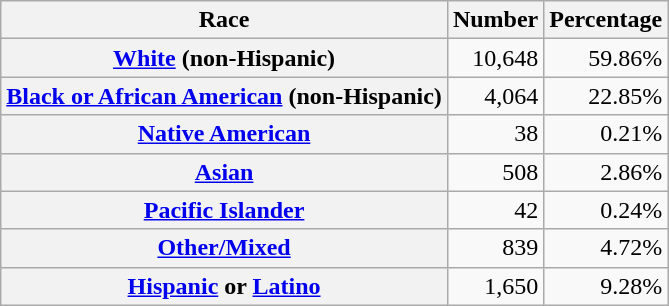<table class="wikitable" style="text-align:right">
<tr>
<th scope="col">Race</th>
<th scope="col">Number</th>
<th scope="col">Percentage</th>
</tr>
<tr>
<th scope="row"><a href='#'>White</a> (non-Hispanic)</th>
<td>10,648</td>
<td>59.86%</td>
</tr>
<tr>
<th scope="row"><a href='#'>Black or African American</a> (non-Hispanic)</th>
<td>4,064</td>
<td>22.85%</td>
</tr>
<tr>
<th scope="row"><a href='#'>Native American</a></th>
<td>38</td>
<td>0.21%</td>
</tr>
<tr>
<th scope="row"><a href='#'>Asian</a></th>
<td>508</td>
<td>2.86%</td>
</tr>
<tr>
<th scope="row"><a href='#'>Pacific Islander</a></th>
<td>42</td>
<td>0.24%</td>
</tr>
<tr>
<th scope="row"><a href='#'>Other/Mixed</a></th>
<td>839</td>
<td>4.72%</td>
</tr>
<tr>
<th scope="row"><a href='#'>Hispanic</a> or <a href='#'>Latino</a></th>
<td>1,650</td>
<td>9.28%</td>
</tr>
</table>
